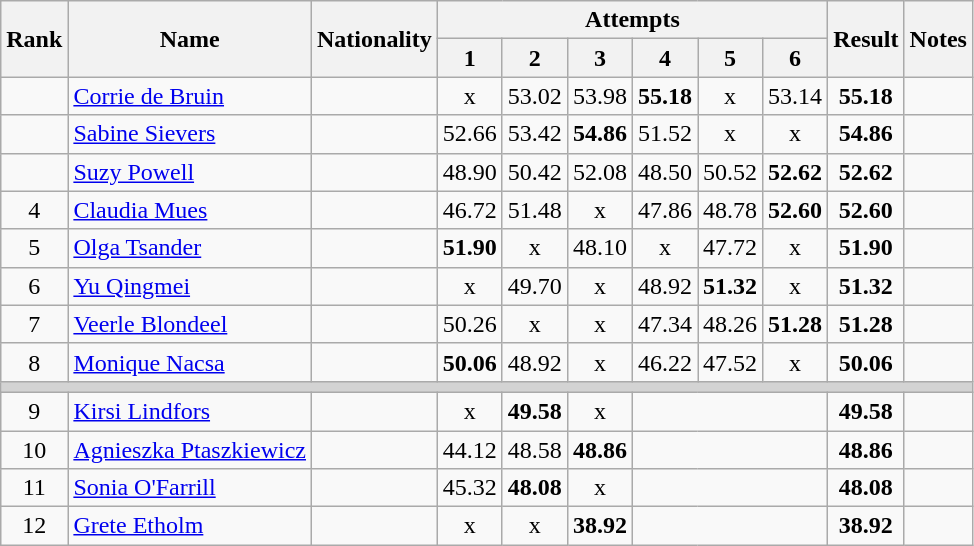<table class="wikitable sortable" style="text-align:center">
<tr>
<th rowspan=2>Rank</th>
<th rowspan=2>Name</th>
<th rowspan=2>Nationality</th>
<th colspan=6>Attempts</th>
<th rowspan=2>Result</th>
<th rowspan=2>Notes</th>
</tr>
<tr>
<th>1</th>
<th>2</th>
<th>3</th>
<th>4</th>
<th>5</th>
<th>6</th>
</tr>
<tr>
<td></td>
<td align=left><a href='#'>Corrie de Bruin</a></td>
<td align=left></td>
<td>x</td>
<td>53.02</td>
<td>53.98</td>
<td><strong>55.18</strong></td>
<td>x</td>
<td>53.14</td>
<td><strong>55.18</strong></td>
<td></td>
</tr>
<tr>
<td></td>
<td align=left><a href='#'>Sabine Sievers</a></td>
<td align=left></td>
<td>52.66</td>
<td>53.42</td>
<td><strong>54.86</strong></td>
<td>51.52</td>
<td>x</td>
<td>x</td>
<td><strong>54.86</strong></td>
<td></td>
</tr>
<tr>
<td></td>
<td align=left><a href='#'>Suzy Powell</a></td>
<td align=left></td>
<td>48.90</td>
<td>50.42</td>
<td>52.08</td>
<td>48.50</td>
<td>50.52</td>
<td><strong>52.62</strong></td>
<td><strong>52.62</strong></td>
<td></td>
</tr>
<tr>
<td>4</td>
<td align=left><a href='#'>Claudia Mues</a></td>
<td align=left></td>
<td>46.72</td>
<td>51.48</td>
<td>x</td>
<td>47.86</td>
<td>48.78</td>
<td><strong>52.60</strong></td>
<td><strong>52.60</strong></td>
<td></td>
</tr>
<tr>
<td>5</td>
<td align=left><a href='#'>Olga Tsander</a></td>
<td align=left></td>
<td><strong>51.90</strong></td>
<td>x</td>
<td>48.10</td>
<td>x</td>
<td>47.72</td>
<td>x</td>
<td><strong>51.90</strong></td>
<td></td>
</tr>
<tr>
<td>6</td>
<td align=left><a href='#'>Yu Qingmei</a></td>
<td align=left></td>
<td>x</td>
<td>49.70</td>
<td>x</td>
<td>48.92</td>
<td><strong>51.32</strong></td>
<td>x</td>
<td><strong>51.32</strong></td>
<td></td>
</tr>
<tr>
<td>7</td>
<td align=left><a href='#'>Veerle Blondeel</a></td>
<td align=left></td>
<td>50.26</td>
<td>x</td>
<td>x</td>
<td>47.34</td>
<td>48.26</td>
<td><strong>51.28</strong></td>
<td><strong>51.28</strong></td>
<td></td>
</tr>
<tr>
<td>8</td>
<td align=left><a href='#'>Monique Nacsa</a></td>
<td align=left></td>
<td><strong>50.06</strong></td>
<td>48.92</td>
<td>x</td>
<td>46.22</td>
<td>47.52</td>
<td>x</td>
<td><strong>50.06</strong></td>
<td></td>
</tr>
<tr>
<td colspan=11 bgcolor=lightgray></td>
</tr>
<tr>
<td>9</td>
<td align=left><a href='#'>Kirsi Lindfors</a></td>
<td align=left></td>
<td>x</td>
<td><strong>49.58</strong></td>
<td>x</td>
<td colspan=3></td>
<td><strong>49.58</strong></td>
<td></td>
</tr>
<tr>
<td>10</td>
<td align=left><a href='#'>Agnieszka Ptaszkiewicz</a></td>
<td align=left></td>
<td>44.12</td>
<td>48.58</td>
<td><strong>48.86</strong></td>
<td colspan=3></td>
<td><strong>48.86</strong></td>
<td></td>
</tr>
<tr>
<td>11</td>
<td align=left><a href='#'>Sonia O'Farrill</a></td>
<td align=left></td>
<td>45.32</td>
<td><strong>48.08</strong></td>
<td>x</td>
<td colspan=3></td>
<td><strong>48.08</strong></td>
<td></td>
</tr>
<tr>
<td>12</td>
<td align=left><a href='#'>Grete Etholm</a></td>
<td align=left></td>
<td>x</td>
<td>x</td>
<td><strong>38.92</strong></td>
<td colspan=3></td>
<td><strong>38.92</strong></td>
<td></td>
</tr>
</table>
